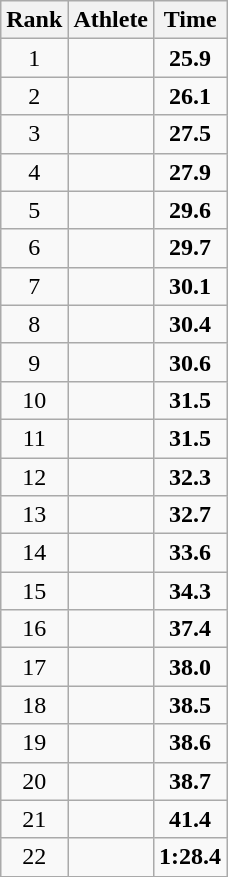<table class=wikitable style="text-align:center;">
<tr>
<th>Rank</th>
<th>Athlete</th>
<th>Time</th>
</tr>
<tr>
<td>1</td>
<td align=left></td>
<td><strong>25.9</strong></td>
</tr>
<tr>
<td>2</td>
<td align=left></td>
<td><strong>26.1</strong></td>
</tr>
<tr>
<td>3</td>
<td align=left></td>
<td><strong>27.5</strong></td>
</tr>
<tr>
<td>4</td>
<td align=left></td>
<td><strong>27.9</strong></td>
</tr>
<tr>
<td>5</td>
<td align=left></td>
<td><strong>29.6</strong></td>
</tr>
<tr>
<td>6</td>
<td align=left></td>
<td><strong>29.7</strong></td>
</tr>
<tr>
<td>7</td>
<td align=left></td>
<td><strong>30.1</strong></td>
</tr>
<tr>
<td>8</td>
<td align=left></td>
<td><strong>30.4</strong></td>
</tr>
<tr>
<td>9</td>
<td align=left></td>
<td><strong>30.6</strong></td>
</tr>
<tr>
<td>10</td>
<td align=left></td>
<td><strong>31.5</strong></td>
</tr>
<tr>
<td>11</td>
<td align=left></td>
<td><strong>31.5</strong></td>
</tr>
<tr>
<td>12</td>
<td align=left></td>
<td><strong>32.3</strong></td>
</tr>
<tr>
<td>13</td>
<td align=left></td>
<td><strong>32.7</strong></td>
</tr>
<tr>
<td>14</td>
<td align=left></td>
<td><strong>33.6</strong></td>
</tr>
<tr>
<td>15</td>
<td align=left></td>
<td><strong>34.3</strong></td>
</tr>
<tr>
<td>16</td>
<td align=left></td>
<td><strong>37.4</strong></td>
</tr>
<tr>
<td>17</td>
<td align=left></td>
<td><strong>38.0</strong></td>
</tr>
<tr>
<td>18</td>
<td align=left></td>
<td><strong>38.5</strong></td>
</tr>
<tr>
<td>19</td>
<td align=left></td>
<td><strong>38.6</strong></td>
</tr>
<tr>
<td>20</td>
<td align=left></td>
<td><strong>38.7</strong></td>
</tr>
<tr>
<td>21</td>
<td align=left></td>
<td><strong>41.4</strong></td>
</tr>
<tr>
<td>22</td>
<td align=left></td>
<td><strong>1:28.4</strong></td>
</tr>
<tr>
</tr>
</table>
